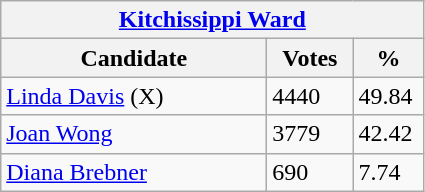<table class="wikitable">
<tr>
<th colspan="3"><a href='#'>Kitchissippi Ward</a></th>
</tr>
<tr>
<th style="width: 170px">Candidate</th>
<th style="width: 50px">Votes</th>
<th style="width: 40px">%</th>
</tr>
<tr>
<td><a href='#'>Linda Davis</a> (X)</td>
<td>4440</td>
<td>49.84</td>
</tr>
<tr>
<td><a href='#'>Joan Wong</a></td>
<td>3779</td>
<td>42.42</td>
</tr>
<tr>
<td><a href='#'>Diana Brebner</a></td>
<td>690</td>
<td>7.74</td>
</tr>
</table>
